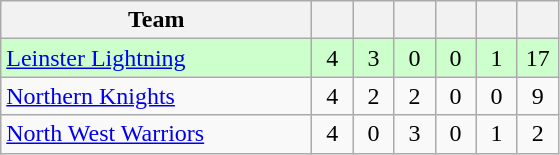<table class="wikitable" style="text-align:center">
<tr>
<th style="width:200px">Team</th>
<th width="20"></th>
<th width="20"></th>
<th width="20"></th>
<th width="20"></th>
<th width="20"></th>
<th width="20"></th>
</tr>
<tr style="background:#cfc">
<td style="text-align:left"><a href='#'>Leinster Lightning</a></td>
<td>4</td>
<td>3</td>
<td>0</td>
<td>0</td>
<td>1</td>
<td>17</td>
</tr>
<tr>
<td style="text-align:left"><a href='#'>Northern Knights</a></td>
<td>4</td>
<td>2</td>
<td>2</td>
<td>0</td>
<td>0</td>
<td>9</td>
</tr>
<tr>
<td style="text-align:left"><a href='#'>North West Warriors</a></td>
<td>4</td>
<td>0</td>
<td>3</td>
<td>0</td>
<td>1</td>
<td>2</td>
</tr>
</table>
